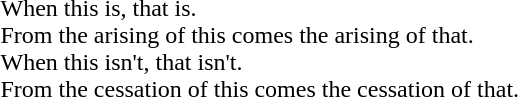<table cellspacing=10>
<tr style="vertical-align:top">
<td>When this is, that is.<br>From the arising of this comes the arising of that.<br>When this isn't, that isn't.<br>From the cessation of this comes the cessation of that.</td>
<td><em></em></td>
</tr>
</table>
